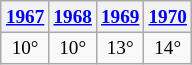<table class="wikitable" style="margin:0.5em ; font-size:80%">
<tr>
<th><a href='#'>1967</a></th>
<th><a href='#'>1968</a></th>
<th><a href='#'>1969</a></th>
<th><a href='#'>1970</a></th>
</tr>
<tr>
<td align=center>10°</td>
<td align=center>10°</td>
<td align=center>13°</td>
<td align=center>14°</td>
</tr>
</table>
